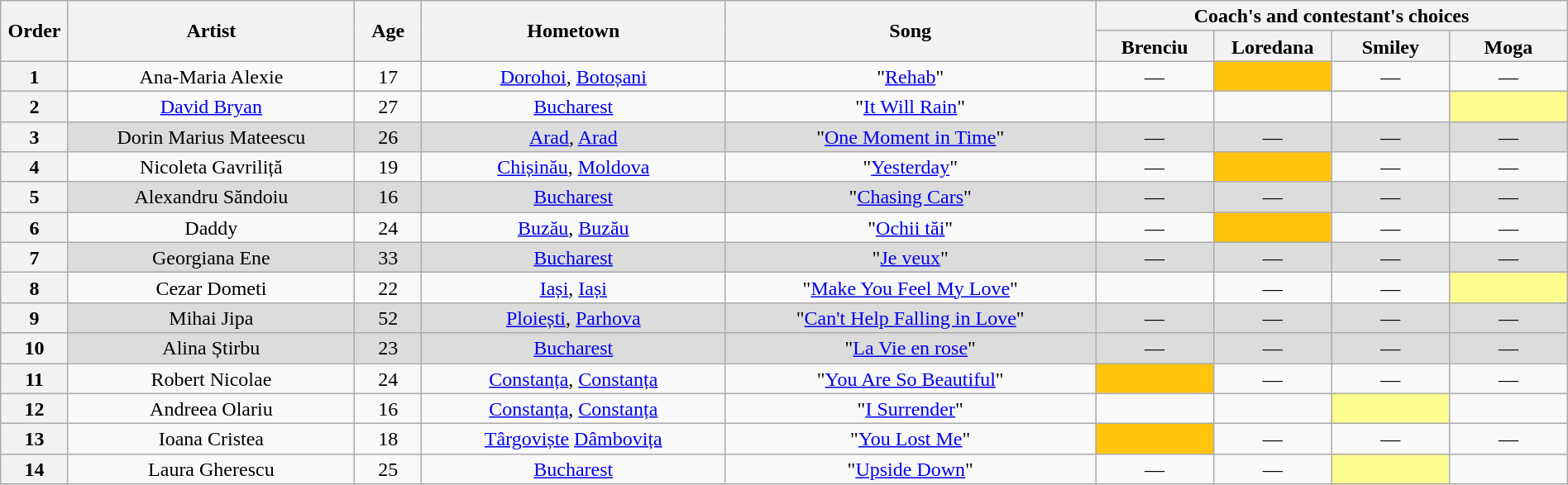<table class="wikitable" style="text-align:center; line-height:17px; width:100%;">
<tr>
<th scope="col" rowspan="2" style="width:04%;">Order</th>
<th scope="col" rowspan="2" style="width:17%;">Artist</th>
<th scope="col" rowspan="2" style="width:04%;">Age</th>
<th scope="col" rowspan="2" style="width:18%;">Hometown</th>
<th scope="col" rowspan="2" style="width:22%;">Song</th>
<th scope="col" colspan="4" style="width:24%;">Coach's and contestant's choices</th>
</tr>
<tr>
<th style="width:07%;">Brenciu</th>
<th style="width:07%;">Loredana</th>
<th style="width:07%;">Smiley</th>
<th style="width:07%;">Moga</th>
</tr>
<tr>
<th>1</th>
<td>Ana-Maria Alexie</td>
<td>17</td>
<td><a href='#'>Dorohoi</a>, <a href='#'>Botoșani</a></td>
<td>"<a href='#'>Rehab</a>"</td>
<td>—</td>
<td style="background:#ffc40c;"><strong></strong></td>
<td>—</td>
<td>—</td>
</tr>
<tr>
<th>2</th>
<td><a href='#'>David Bryan</a></td>
<td>27</td>
<td><a href='#'>Bucharest</a></td>
<td>"<a href='#'>It Will Rain</a>"</td>
<td><strong></strong></td>
<td><strong></strong></td>
<td><strong></strong></td>
<td style="background:#fdfc8f;"><strong></strong></td>
</tr>
<tr style="background:#dcdcdc;">
<th>3</th>
<td>Dorin Marius Mateescu</td>
<td>26</td>
<td><a href='#'>Arad</a>, <a href='#'>Arad</a></td>
<td>"<a href='#'>One Moment in Time</a>"</td>
<td>—</td>
<td>—</td>
<td>—</td>
<td>—</td>
</tr>
<tr>
<th>4</th>
<td>Nicoleta Gavriliță</td>
<td>19</td>
<td><a href='#'>Chișinău</a>, <a href='#'>Moldova</a></td>
<td>"<a href='#'>Yesterday</a>"</td>
<td>—</td>
<td style="background:#ffc40c;"><strong></strong></td>
<td>—</td>
<td>—</td>
</tr>
<tr style="background:#dcdcdc;">
<th>5</th>
<td>Alexandru Săndoiu</td>
<td>16</td>
<td><a href='#'>Bucharest</a></td>
<td>"<a href='#'>Chasing Cars</a>"</td>
<td>—</td>
<td>—</td>
<td>—</td>
<td>—</td>
</tr>
<tr>
<th>6</th>
<td>Daddy</td>
<td>24</td>
<td><a href='#'>Buzău</a>, <a href='#'>Buzău</a></td>
<td>"<a href='#'>Ochii tăi</a>"</td>
<td>—</td>
<td style="background:#ffc40c;"><strong></strong></td>
<td>—</td>
<td>—</td>
</tr>
<tr style="background:#dcdcdc;">
<th>7</th>
<td>Georgiana Ene</td>
<td>33</td>
<td><a href='#'>Bucharest</a></td>
<td>"<a href='#'>Je veux</a>"</td>
<td>—</td>
<td>—</td>
<td>—</td>
<td>—</td>
</tr>
<tr>
<th>8</th>
<td>Cezar Dometi</td>
<td>22</td>
<td><a href='#'>Iași</a>, <a href='#'>Iași</a></td>
<td>"<a href='#'>Make You Feel My Love</a>"</td>
<td><strong></strong></td>
<td>—</td>
<td>—</td>
<td style="background:#fdfc8f;"><strong></strong></td>
</tr>
<tr style="background:#dcdcdc;">
<th>9</th>
<td>Mihai Jipa</td>
<td>52</td>
<td><a href='#'>Ploiești</a>, <a href='#'>Parhova</a></td>
<td>"<a href='#'>Can't Help Falling in Love</a>"</td>
<td>—</td>
<td>—</td>
<td>—</td>
<td>—</td>
</tr>
<tr style="background:#dcdcdc;">
<th>10</th>
<td>Alina Știrbu</td>
<td>23</td>
<td><a href='#'>Bucharest</a></td>
<td>"<a href='#'>La Vie en rose</a>"</td>
<td>—</td>
<td>—</td>
<td>—</td>
<td>—</td>
</tr>
<tr>
<th>11</th>
<td>Robert Nicolae</td>
<td>24</td>
<td><a href='#'>Constanța</a>, <a href='#'>Constanța</a></td>
<td>"<a href='#'>You Are So Beautiful</a>"</td>
<td style="background:#ffc40c;"><strong></strong></td>
<td>—</td>
<td>—</td>
<td>—</td>
</tr>
<tr>
<th>12</th>
<td>Andreea Olariu</td>
<td>16</td>
<td><a href='#'>Constanța</a>, <a href='#'>Constanța</a></td>
<td>"<a href='#'>I Surrender</a>"</td>
<td><strong></strong></td>
<td><strong></strong></td>
<td style="background:#fdfc8f;"><strong></strong></td>
<td><strong></strong></td>
</tr>
<tr>
<th>13</th>
<td>Ioana Cristea</td>
<td>18</td>
<td><a href='#'>Târgoviște</a> <a href='#'>Dâmbovița</a></td>
<td>"<a href='#'>You Lost Me</a>"</td>
<td style="background:#ffc40c;"><strong></strong></td>
<td>—</td>
<td>—</td>
<td>—</td>
</tr>
<tr>
<th>14</th>
<td>Laura Gherescu</td>
<td>25</td>
<td><a href='#'>Bucharest</a></td>
<td>"<a href='#'>Upside Down</a>"</td>
<td>—</td>
<td>—</td>
<td style="background:#fdfc8f;"><strong></strong></td>
<td><strong></strong></td>
</tr>
</table>
